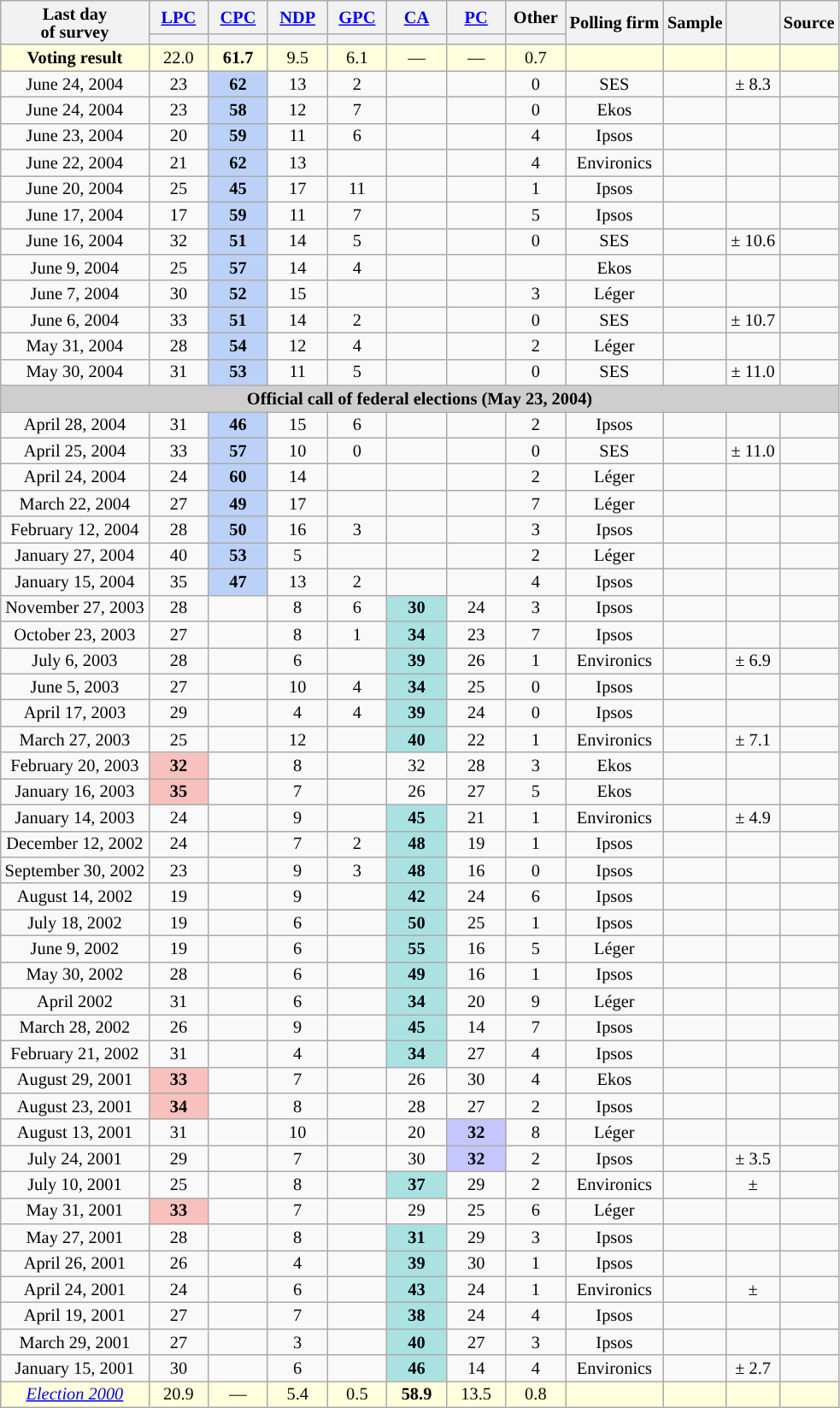<table class="wikitable mw-collapsible mw-collapsed" style="text-align:center;font-size:85%;line-height:14px;">
<tr>
<th rowspan="2">Last day <br>of survey</th>
<th class="unsortable" style="width:40px;"><a href='#'>LPC</a></th>
<th class="unsortable" style="width:40px;"><a href='#'>CPC</a></th>
<th class="unsortable" style="width:40px;"><a href='#'>NDP</a></th>
<th class="unsortable" style="width:40px;"><a href='#'>GPC</a></th>
<th class="unsortable" style="width:40px;"><a href='#'>CA</a></th>
<th class="unsortable" style="width:40px;"><a href='#'>PC</a></th>
<th class="unsortable" style="width:40px;">Other</th>
<th rowspan="2">Polling firm</th>
<th rowspan="2">Sample</th>
<th rowspan="2"></th>
<th rowspan="2">Source</th>
</tr>
<tr style="line-height:5px;">
<th style="background:"></th>
<th style="background:"></th>
<th style="background:"></th>
<th style="background:"></th>
<th style="background:"></th>
<th style="background:"></th>
<th style="background:"></th>
</tr>
<tr>
<td style="background:#ffd;"><strong>Voting result</strong></td>
<td style="background:#ffd;">22.0</td>
<td style="background:#ffd;"><strong>61.7</strong></td>
<td style="background:#ffd;">9.5</td>
<td style="background:#ffd;">6.1</td>
<td style="background:#ffd;">—</td>
<td style="background:#ffd;">—</td>
<td style="background:#ffd;">0.7</td>
<td style="background:#ffd;"></td>
<td style="background:#ffd;"></td>
<td style="background:#ffd;"></td>
<td style="background:#ffd;"></td>
</tr>
<tr>
<td>June 24, 2004</td>
<td>23</td>
<td style="background:#BCD1F7"><strong>62</strong></td>
<td>13</td>
<td>2</td>
<td></td>
<td></td>
<td>0</td>
<td>SES</td>
<td></td>
<td>± 8.3</td>
<td></td>
</tr>
<tr>
<td>June 24, 2004</td>
<td>23</td>
<td style="background:#BCD1F7"><strong>58</strong></td>
<td>12</td>
<td>7</td>
<td></td>
<td></td>
<td>0</td>
<td>Ekos</td>
<td></td>
<td></td>
<td></td>
</tr>
<tr>
<td>June 23, 2004</td>
<td>20</td>
<td style="background:#BCD1F7"><strong>59</strong></td>
<td>11</td>
<td>6</td>
<td></td>
<td></td>
<td>4</td>
<td>Ipsos</td>
<td></td>
<td></td>
<td></td>
</tr>
<tr>
<td>June 22, 2004</td>
<td>21</td>
<td style="background:#BCD1F7"><strong>62</strong></td>
<td>13</td>
<td></td>
<td></td>
<td></td>
<td>4</td>
<td>Environics</td>
<td></td>
<td></td>
<td></td>
</tr>
<tr>
<td>June 20, 2004</td>
<td>25</td>
<td style="background:#BCD1F7"><strong>45</strong></td>
<td>17</td>
<td>11</td>
<td></td>
<td></td>
<td>1</td>
<td>Ipsos</td>
<td></td>
<td></td>
<td></td>
</tr>
<tr>
<td>June 17, 2004</td>
<td>17</td>
<td style="background:#BCD1F7"><strong>59</strong></td>
<td>11</td>
<td>7</td>
<td></td>
<td></td>
<td>5</td>
<td>Ipsos</td>
<td></td>
<td></td>
<td></td>
</tr>
<tr>
<td>June 16, 2004</td>
<td>32</td>
<td style="background:#BCD1F7"><strong>51</strong></td>
<td>14</td>
<td>5</td>
<td></td>
<td></td>
<td>0</td>
<td>SES</td>
<td></td>
<td>± 10.6</td>
<td></td>
</tr>
<tr>
<td>June 9, 2004</td>
<td>25</td>
<td style="background:#BCD1F7"><strong>57</strong></td>
<td>14</td>
<td>4</td>
<td></td>
<td></td>
<td></td>
<td>Ekos</td>
<td></td>
<td></td>
<td></td>
</tr>
<tr>
<td>June 7, 2004</td>
<td>30</td>
<td style="background:#BCD1F7"><strong>52</strong></td>
<td>15</td>
<td></td>
<td></td>
<td></td>
<td>3</td>
<td>Léger</td>
<td></td>
<td></td>
<td></td>
</tr>
<tr>
<td>June 6, 2004</td>
<td>33</td>
<td style="background:#BCD1F7"><strong>51</strong></td>
<td>14</td>
<td>2</td>
<td></td>
<td></td>
<td>0</td>
<td>SES</td>
<td></td>
<td>± 10.7</td>
<td></td>
</tr>
<tr>
<td>May 31, 2004</td>
<td>28</td>
<td style="background:#BCD1F7"><strong>54</strong></td>
<td>12</td>
<td>4</td>
<td></td>
<td></td>
<td>2</td>
<td>Léger</td>
<td></td>
<td></td>
<td></td>
</tr>
<tr>
<td>May 30, 2004</td>
<td>31</td>
<td style="background:#BCD1F7"><strong>53</strong></td>
<td>11</td>
<td>5</td>
<td></td>
<td></td>
<td>0</td>
<td>SES</td>
<td></td>
<td>± 11.0</td>
<td></td>
</tr>
<tr>
<td colspan="13" align="center" style="background-color:#CECECE;"><strong>Official call of federal elections (May 23, 2004)</strong></td>
</tr>
<tr>
<td>April 28, 2004</td>
<td>31</td>
<td style="background:#BCD1F7"><strong>46</strong></td>
<td>15</td>
<td>6</td>
<td></td>
<td></td>
<td>2</td>
<td>Ipsos</td>
<td></td>
<td></td>
<td></td>
</tr>
<tr>
<td>April 25, 2004</td>
<td>33</td>
<td style="background:#BCD1F7"><strong>57</strong></td>
<td>10</td>
<td>0</td>
<td></td>
<td></td>
<td>0</td>
<td>SES</td>
<td></td>
<td>± 11.0</td>
<td></td>
</tr>
<tr>
<td>April 24, 2004</td>
<td>24</td>
<td style="background:#BCD1F7"><strong>60</strong></td>
<td>14</td>
<td></td>
<td></td>
<td></td>
<td>2</td>
<td>Léger</td>
<td></td>
<td></td>
<td></td>
</tr>
<tr>
<td>March 22, 2004</td>
<td>27</td>
<td style="background:#BCD1F7"><strong>49</strong></td>
<td>17</td>
<td></td>
<td></td>
<td></td>
<td>7</td>
<td>Léger</td>
<td></td>
<td></td>
<td></td>
</tr>
<tr>
<td>February 12, 2004</td>
<td>28</td>
<td style="background:#BCD1F7"><strong>50</strong></td>
<td>16</td>
<td>3</td>
<td></td>
<td></td>
<td>3</td>
<td>Ipsos</td>
<td></td>
<td></td>
<td></td>
</tr>
<tr>
<td>January 27, 2004</td>
<td>40</td>
<td style="background:#BCD1F7"><strong>53</strong></td>
<td>5</td>
<td></td>
<td></td>
<td></td>
<td>2</td>
<td>Léger</td>
<td></td>
<td></td>
<td></td>
</tr>
<tr>
<td>January 15, 2004</td>
<td>35</td>
<td style="background:#BCD1F7"><strong>47</strong></td>
<td>13</td>
<td>2</td>
<td></td>
<td></td>
<td>4</td>
<td>Ipsos</td>
<td></td>
<td></td>
<td></td>
</tr>
<tr>
<td>November 27, 2003</td>
<td>28</td>
<td></td>
<td>8</td>
<td>6</td>
<td style="background:#AAE2E2"><strong>30</strong></td>
<td>24</td>
<td>3</td>
<td>Ipsos</td>
<td></td>
<td></td>
<td></td>
</tr>
<tr>
<td>October 23, 2003</td>
<td>27</td>
<td></td>
<td>8</td>
<td>1</td>
<td style="background:#AAE2E2"><strong>34</strong></td>
<td>23</td>
<td>7</td>
<td>Ipsos</td>
<td></td>
<td></td>
<td></td>
</tr>
<tr>
<td>July 6, 2003</td>
<td>28</td>
<td></td>
<td>6</td>
<td></td>
<td style="background:#AAE2E2"><strong>39</strong></td>
<td>26</td>
<td>1</td>
<td>Environics</td>
<td></td>
<td>± 6.9</td>
<td></td>
</tr>
<tr>
<td>June 5, 2003</td>
<td>27</td>
<td></td>
<td>10</td>
<td>4</td>
<td style="background:#AAE2E2"><strong>34</strong></td>
<td>25</td>
<td>0</td>
<td>Ipsos</td>
<td></td>
<td></td>
<td></td>
</tr>
<tr>
<td>April 17, 2003</td>
<td>29</td>
<td></td>
<td>4</td>
<td>4</td>
<td style="background:#AAE2E2"><strong>39</strong></td>
<td>24</td>
<td>0</td>
<td>Ipsos</td>
<td></td>
<td></td>
<td></td>
</tr>
<tr>
<td>March 27, 2003</td>
<td>25</td>
<td></td>
<td>12</td>
<td></td>
<td style="background:#AAE2E2"><strong>40</strong></td>
<td>22</td>
<td>1</td>
<td>Environics</td>
<td></td>
<td>± 7.1</td>
<td></td>
</tr>
<tr>
<td>February 20, 2003</td>
<td style="background:#F8C1BE"><strong>32</strong></td>
<td></td>
<td>8</td>
<td></td>
<td>32</td>
<td>28</td>
<td>3</td>
<td>Ekos</td>
<td></td>
<td></td>
<td></td>
</tr>
<tr>
<td>January 16, 2003</td>
<td style="background:#F8C1BE"><strong>35</strong></td>
<td></td>
<td>7</td>
<td></td>
<td>26</td>
<td>27</td>
<td>5</td>
<td>Ekos</td>
<td></td>
<td></td>
<td></td>
</tr>
<tr>
<td>January 14, 2003</td>
<td>24</td>
<td></td>
<td>9</td>
<td></td>
<td style="background:#AAE2E2"><strong>45</strong></td>
<td>21</td>
<td>1</td>
<td>Environics</td>
<td></td>
<td>± 4.9</td>
<td></td>
</tr>
<tr>
<td>December 12, 2002</td>
<td>24</td>
<td></td>
<td>7</td>
<td>2</td>
<td style="background:#AAE2E2"><strong>48</strong></td>
<td>19</td>
<td>1</td>
<td>Ipsos</td>
<td></td>
<td></td>
<td></td>
</tr>
<tr>
<td>September 30, 2002</td>
<td>23</td>
<td></td>
<td>9</td>
<td>3</td>
<td style="background:#AAE2E2"><strong>48</strong></td>
<td>16</td>
<td>0</td>
<td>Ipsos</td>
<td></td>
<td></td>
<td></td>
</tr>
<tr>
<td>August 14, 2002</td>
<td>19</td>
<td></td>
<td>9</td>
<td></td>
<td style="background:#AAE2E2"><strong>42</strong></td>
<td>24</td>
<td>6</td>
<td>Ipsos</td>
<td></td>
<td></td>
<td></td>
</tr>
<tr>
<td>July 18, 2002</td>
<td>19</td>
<td></td>
<td>6</td>
<td></td>
<td style="background:#AAE2E2"><strong>50</strong></td>
<td>25</td>
<td>1</td>
<td>Ipsos</td>
<td></td>
<td></td>
<td></td>
</tr>
<tr>
<td>June 9, 2002</td>
<td>19</td>
<td></td>
<td>6</td>
<td></td>
<td style="background:#AAE2E2"><strong>55</strong></td>
<td>16</td>
<td>5</td>
<td>Léger</td>
<td></td>
<td></td>
<td></td>
</tr>
<tr>
<td>May 30, 2002</td>
<td>28</td>
<td></td>
<td>6</td>
<td></td>
<td style="background:#AAE2E2"><strong>49</strong></td>
<td>16</td>
<td>1</td>
<td>Ipsos</td>
<td></td>
<td></td>
<td></td>
</tr>
<tr>
<td>April 2002</td>
<td>31</td>
<td></td>
<td>6</td>
<td></td>
<td style="background:#AAE2E2"><strong>34</strong></td>
<td>20</td>
<td>9</td>
<td>Léger</td>
<td></td>
<td></td>
<td></td>
</tr>
<tr>
<td>March 28, 2002</td>
<td>26</td>
<td></td>
<td>9</td>
<td></td>
<td style="background:#AAE2E2"><strong>45</strong></td>
<td>14</td>
<td>7</td>
<td>Ipsos</td>
<td></td>
<td></td>
<td></td>
</tr>
<tr>
<td>February 21, 2002</td>
<td>31</td>
<td></td>
<td>4</td>
<td></td>
<td style="background:#AAE2E2"><strong>34</strong></td>
<td>27</td>
<td>4</td>
<td>Ipsos</td>
<td></td>
<td></td>
<td></td>
</tr>
<tr>
<td>August 29, 2001</td>
<td style="background:#F8C1BE"><strong>33</strong></td>
<td></td>
<td>7</td>
<td></td>
<td>26</td>
<td>30</td>
<td>4</td>
<td>Ekos</td>
<td></td>
<td></td>
<td></td>
</tr>
<tr>
<td>August 23, 2001</td>
<td style="background:#F8C1BE"><strong>34</strong></td>
<td></td>
<td>8</td>
<td></td>
<td>28</td>
<td>27</td>
<td>2</td>
<td>Ipsos</td>
<td></td>
<td></td>
<td></td>
</tr>
<tr>
<td>August 13, 2001</td>
<td>31</td>
<td></td>
<td>10</td>
<td></td>
<td>20</td>
<td style="background:#C6C6FF"><strong>32</strong></td>
<td>8</td>
<td>Léger</td>
<td></td>
<td></td>
<td></td>
</tr>
<tr>
<td>July 24, 2001</td>
<td>29</td>
<td></td>
<td>7</td>
<td></td>
<td>30</td>
<td style="background:#C6C6FF"><strong>32</strong></td>
<td>2</td>
<td>Ipsos</td>
<td></td>
<td>± 3.5</td>
<td></td>
</tr>
<tr>
<td>July 10, 2001</td>
<td>25</td>
<td></td>
<td>8</td>
<td></td>
<td style="background:#AAE2E2"><strong>37</strong></td>
<td>29</td>
<td>2</td>
<td>Environics</td>
<td></td>
<td>± </td>
<td></td>
</tr>
<tr>
<td>May 31, 2001</td>
<td style="background:#F8C1BE"><strong>33</strong></td>
<td></td>
<td>7</td>
<td></td>
<td>29</td>
<td>25</td>
<td>6</td>
<td>Léger</td>
<td></td>
<td></td>
<td></td>
</tr>
<tr>
<td>May 27, 2001</td>
<td>28</td>
<td></td>
<td>8</td>
<td></td>
<td style="background:#AAE2E2"><strong>31</strong></td>
<td>29</td>
<td>3</td>
<td>Ipsos</td>
<td></td>
<td></td>
<td></td>
</tr>
<tr>
<td>April 26, 2001</td>
<td>26</td>
<td></td>
<td>4</td>
<td></td>
<td style="background:#AAE2E2"><strong>39</strong></td>
<td>30</td>
<td>1</td>
<td>Ipsos</td>
<td></td>
<td></td>
<td></td>
</tr>
<tr>
<td>April 24, 2001</td>
<td>24</td>
<td></td>
<td>6</td>
<td></td>
<td style="background:#AAE2E2"><strong>43</strong></td>
<td>24</td>
<td>1</td>
<td>Environics</td>
<td></td>
<td>± </td>
<td></td>
</tr>
<tr>
<td>April 19, 2001</td>
<td>27</td>
<td></td>
<td>7</td>
<td></td>
<td style="background:#AAE2E2"><strong>38</strong></td>
<td>24</td>
<td>4</td>
<td>Ipsos</td>
<td></td>
<td></td>
<td></td>
</tr>
<tr>
<td>March 29, 2001</td>
<td>27</td>
<td></td>
<td>3</td>
<td></td>
<td style="background:#AAE2E2"><strong>40</strong></td>
<td>27</td>
<td>3</td>
<td>Ipsos</td>
<td></td>
<td></td>
<td></td>
</tr>
<tr>
<td>January 15, 2001</td>
<td>30</td>
<td></td>
<td>6</td>
<td></td>
<td style="background:#AAE2E2"><strong>46</strong></td>
<td>14</td>
<td>4</td>
<td>Environics</td>
<td></td>
<td>± 2.7</td>
<td></td>
</tr>
<tr>
<td style="background:#ffd;"><em><a href='#'>Election 2000</a></em></td>
<td style="background:#ffd;">20.9</td>
<td style="background:#ffd;" align="center">—</td>
<td style="background:#ffd;">5.4</td>
<td style="background:#ffd;">0.5</td>
<td style="background:#ffd;"><strong>58.9</strong></td>
<td style="background:#ffd;">13.5</td>
<td style="background:#ffd;">0.8</td>
<td style="background:#ffd;"></td>
<td style="background:#ffd;"></td>
<td style="background:#ffd;"></td>
<td style="background:#ffd;"></td>
</tr>
</table>
